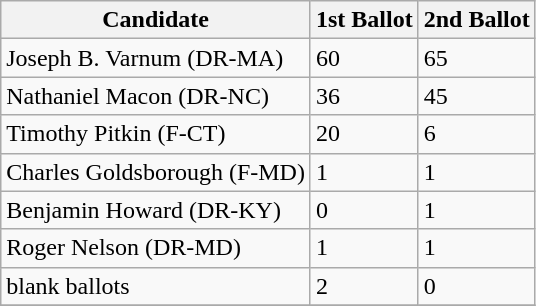<table class="wikitable">
<tr valign=bottom>
<th>Candidate</th>
<th>1st Ballot</th>
<th>2nd Ballot</th>
</tr>
<tr>
<td>Joseph B. Varnum (DR-MA)</td>
<td>60</td>
<td>65</td>
</tr>
<tr>
<td>Nathaniel Macon (DR-NC)</td>
<td>36</td>
<td>45</td>
</tr>
<tr>
<td>Timothy Pitkin (F-CT)</td>
<td>20</td>
<td>6</td>
</tr>
<tr>
<td>Charles Goldsborough (F-MD)</td>
<td>1</td>
<td>1</td>
</tr>
<tr>
<td>Benjamin Howard (DR-KY)</td>
<td>0</td>
<td>1</td>
</tr>
<tr>
<td>Roger Nelson (DR-MD)</td>
<td>1</td>
<td>1</td>
</tr>
<tr>
<td>blank ballots</td>
<td>2</td>
<td>0</td>
</tr>
<tr>
</tr>
</table>
